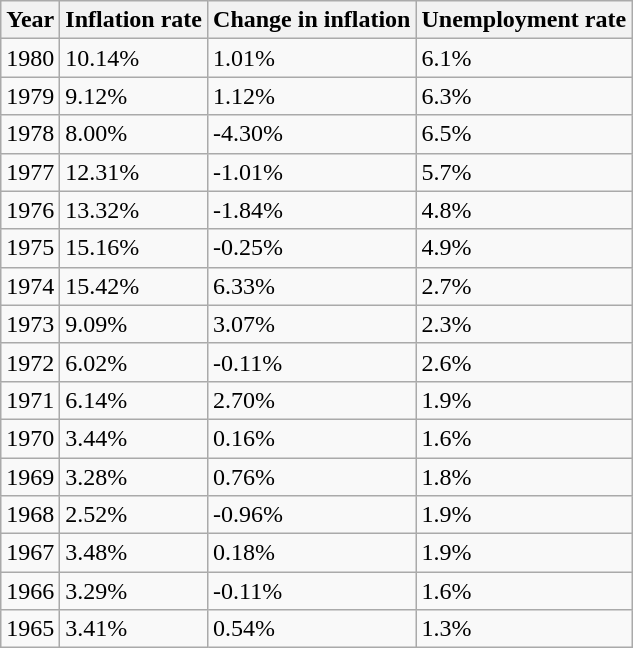<table class="wikitable">
<tr>
<th>Year</th>
<th>Inflation rate</th>
<th>Change in inflation</th>
<th>Unemployment rate</th>
</tr>
<tr>
<td>1980</td>
<td>10.14%</td>
<td>1.01%</td>
<td>6.1%</td>
</tr>
<tr>
<td>1979</td>
<td>9.12%</td>
<td>1.12%</td>
<td>6.3%</td>
</tr>
<tr>
<td>1978</td>
<td>8.00%</td>
<td>-4.30%</td>
<td>6.5%</td>
</tr>
<tr>
<td>1977</td>
<td>12.31%</td>
<td>-1.01%</td>
<td>5.7%</td>
</tr>
<tr>
<td>1976</td>
<td>13.32%</td>
<td>-1.84%</td>
<td>4.8%</td>
</tr>
<tr>
<td>1975</td>
<td>15.16%</td>
<td>-0.25%</td>
<td>4.9%</td>
</tr>
<tr>
<td>1974</td>
<td>15.42%</td>
<td>6.33%</td>
<td>2.7%</td>
</tr>
<tr>
<td>1973</td>
<td>9.09%</td>
<td>3.07%</td>
<td>2.3%</td>
</tr>
<tr>
<td>1972</td>
<td>6.02%</td>
<td>-0.11%</td>
<td>2.6%</td>
</tr>
<tr>
<td>1971</td>
<td>6.14%</td>
<td>2.70%</td>
<td>1.9%</td>
</tr>
<tr>
<td>1970</td>
<td>3.44%</td>
<td>0.16%</td>
<td>1.6%</td>
</tr>
<tr>
<td>1969</td>
<td>3.28%</td>
<td>0.76%</td>
<td>1.8%</td>
</tr>
<tr>
<td>1968</td>
<td>2.52%</td>
<td>-0.96%</td>
<td>1.9%</td>
</tr>
<tr>
<td>1967</td>
<td>3.48%</td>
<td>0.18%</td>
<td>1.9%</td>
</tr>
<tr>
<td>1966</td>
<td>3.29%</td>
<td>-0.11%</td>
<td>1.6%</td>
</tr>
<tr>
<td>1965</td>
<td>3.41%</td>
<td>0.54%</td>
<td>1.3%</td>
</tr>
</table>
